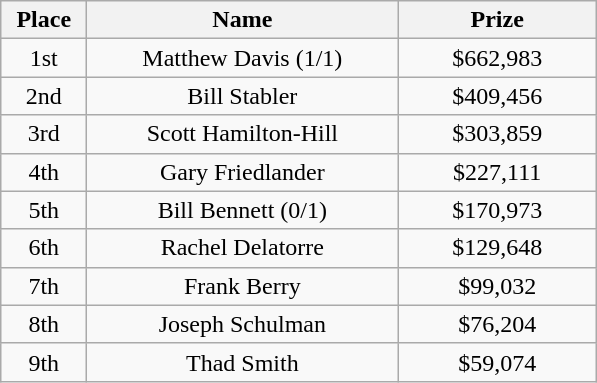<table class="wikitable">
<tr>
<th width="50">Place</th>
<th width="200">Name</th>
<th width="125">Prize</th>
</tr>
<tr>
<td align = "center">1st</td>
<td align = "center">Matthew Davis (1/1)</td>
<td align = "center">$662,983</td>
</tr>
<tr>
<td align = "center">2nd</td>
<td align = "center">Bill Stabler</td>
<td align = "center">$409,456</td>
</tr>
<tr>
<td align = "center">3rd</td>
<td align = "center">Scott Hamilton-Hill</td>
<td align = "center">$303,859</td>
</tr>
<tr>
<td align = "center">4th</td>
<td align = "center">Gary Friedlander</td>
<td align = "center">$227,111</td>
</tr>
<tr>
<td align = "center">5th</td>
<td align = "center">Bill Bennett (0/1)</td>
<td align = "center">$170,973</td>
</tr>
<tr>
<td align = "center">6th</td>
<td align = "center">Rachel Delatorre</td>
<td align = "center">$129,648</td>
</tr>
<tr>
<td align = "center">7th</td>
<td align = "center">Frank Berry</td>
<td align = "center">$99,032</td>
</tr>
<tr>
<td align = "center">8th</td>
<td align = "center">Joseph Schulman</td>
<td align = "center">$76,204</td>
</tr>
<tr>
<td align = "center">9th</td>
<td align = "center">Thad Smith</td>
<td align = "center">$59,074</td>
</tr>
</table>
